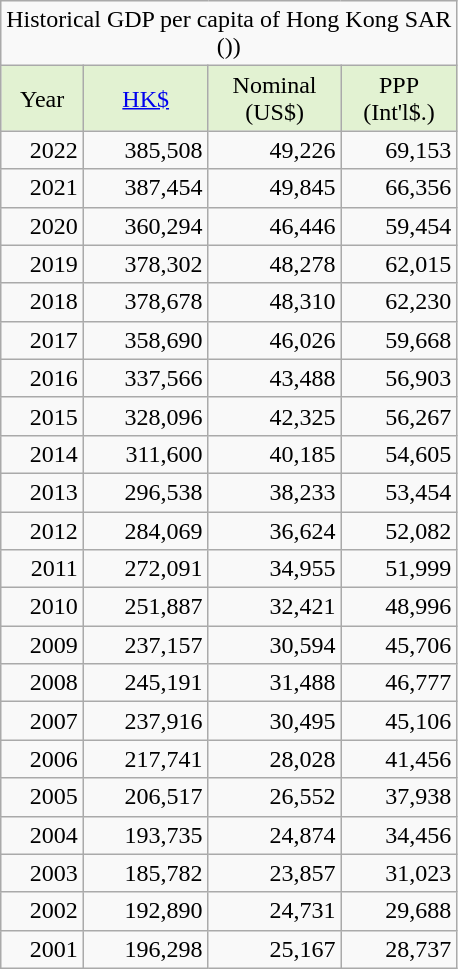<table class=wikitable>
<tr align=center>
<td colspan=4>Historical GDP per capita of Hong Kong SAR <br>())</td>
</tr>
<tr align=center bgcolor=#E2F2D2>
<td>Year</td>
<td><a href='#'>HK$</a></td>
<td>Nominal<br>(US$)</td>
<td>PPP<br>(Int'l$.)</td>
</tr>
<tr align=right>
<td>2022</td>
<td>385,508</td>
<td>49,226</td>
<td>69,153</td>
</tr>
<tr align=right>
<td>2021</td>
<td>387,454</td>
<td>49,845</td>
<td>66,356</td>
</tr>
<tr align=right>
<td>2020</td>
<td>360,294</td>
<td>46,446</td>
<td>59,454</td>
</tr>
<tr align=right>
<td>2019</td>
<td>378,302</td>
<td>48,278</td>
<td>62,015</td>
</tr>
<tr align=right>
<td>2018</td>
<td>378,678</td>
<td>48,310</td>
<td>62,230</td>
</tr>
<tr align=right>
<td>2017</td>
<td>358,690</td>
<td>46,026</td>
<td>59,668</td>
</tr>
<tr align=right>
<td>2016</td>
<td>337,566</td>
<td>43,488</td>
<td>56,903</td>
</tr>
<tr align=right>
<td>2015</td>
<td>328,096</td>
<td>42,325</td>
<td>56,267</td>
</tr>
<tr align=right>
<td>2014</td>
<td>311,600</td>
<td>40,185</td>
<td>54,605</td>
</tr>
<tr align=right>
<td>2013</td>
<td>296,538</td>
<td>38,233</td>
<td>53,454</td>
</tr>
<tr align=right>
<td>2012</td>
<td>284,069</td>
<td>36,624</td>
<td>52,082</td>
</tr>
<tr align=right>
<td>2011</td>
<td>272,091</td>
<td>34,955</td>
<td>51,999</td>
</tr>
<tr align=right>
<td>2010</td>
<td>251,887</td>
<td>32,421</td>
<td>48,996</td>
</tr>
<tr align=right>
<td>2009</td>
<td>237,157</td>
<td>30,594</td>
<td>45,706</td>
</tr>
<tr align=right>
<td>2008</td>
<td>245,191</td>
<td>31,488</td>
<td>46,777</td>
</tr>
<tr align=right>
<td>2007</td>
<td>237,916</td>
<td>30,495</td>
<td>45,106</td>
</tr>
<tr align=right>
<td>2006</td>
<td>217,741</td>
<td>28,028</td>
<td>41,456</td>
</tr>
<tr align=right>
<td>2005</td>
<td>206,517</td>
<td>26,552</td>
<td>37,938</td>
</tr>
<tr align=right>
<td>2004</td>
<td>193,735</td>
<td>24,874</td>
<td>34,456</td>
</tr>
<tr align=right>
<td>2003</td>
<td>185,782</td>
<td>23,857</td>
<td>31,023</td>
</tr>
<tr align=right>
<td>2002</td>
<td>192,890</td>
<td>24,731</td>
<td>29,688</td>
</tr>
<tr align=right>
<td>2001</td>
<td>196,298</td>
<td>25,167</td>
<td>28,737</td>
</tr>
</table>
